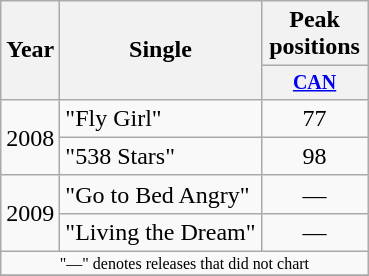<table class="wikitable" style="text-align:center;">
<tr>
<th rowspan="2">Year</th>
<th rowspan="2">Single</th>
<th>Peak positions</th>
</tr>
<tr style="font-size:smaller;">
<th width="65"><a href='#'>CAN</a></th>
</tr>
<tr>
<td rowspan="2">2008</td>
<td align="left">"Fly Girl"</td>
<td>77</td>
</tr>
<tr>
<td align="left">"538 Stars"</td>
<td>98</td>
</tr>
<tr>
<td rowspan="2">2009</td>
<td align="left">"Go to Bed Angry"</td>
<td>—</td>
</tr>
<tr>
<td align="left">"Living the Dream"</td>
<td>—</td>
</tr>
<tr>
<td colspan="3" style="font-size:8pt">"—" denotes releases that did not chart</td>
</tr>
<tr>
</tr>
</table>
